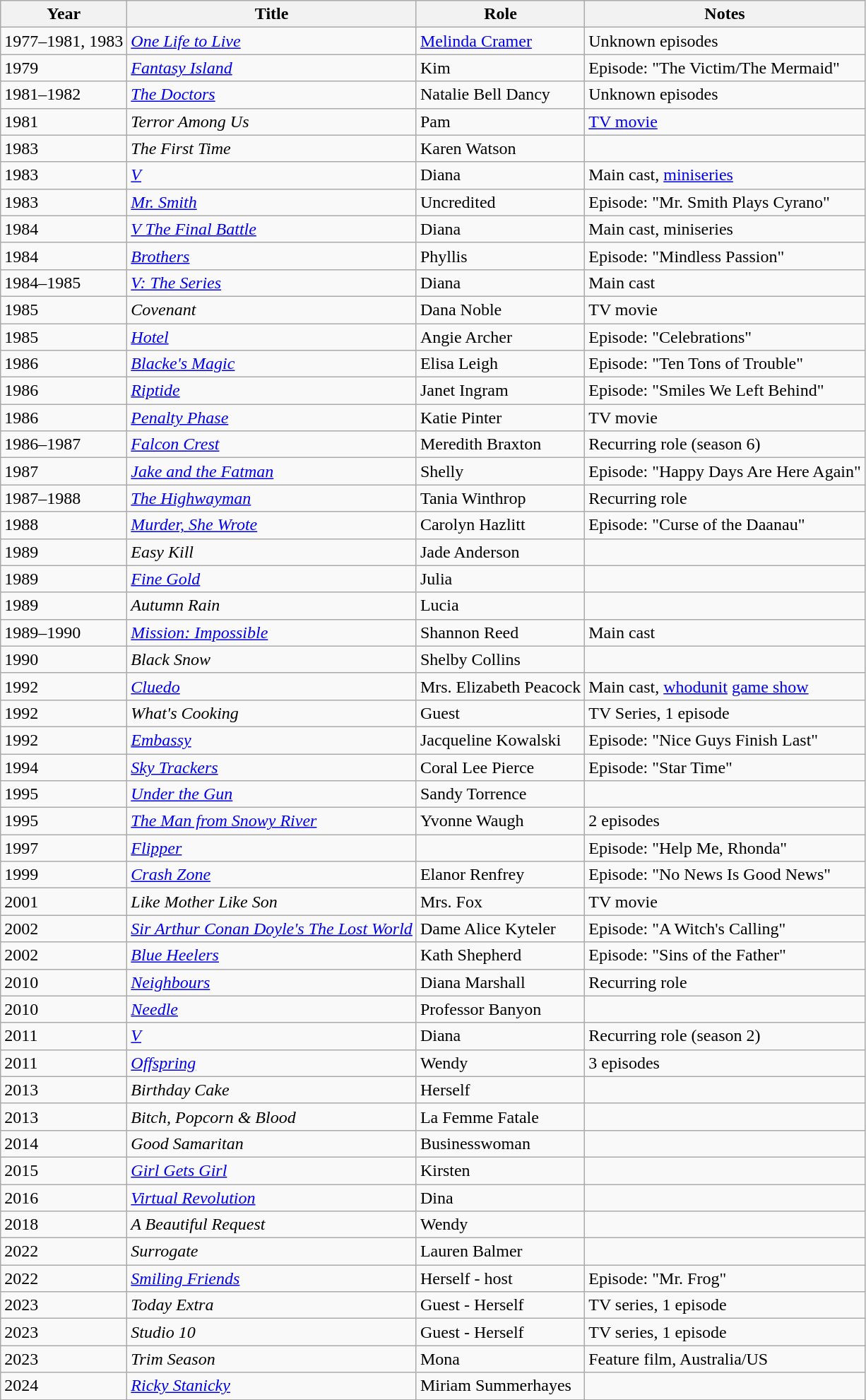<table class="wikitable sortable">
<tr>
<th>Year</th>
<th>Title</th>
<th>Role</th>
<th>Notes</th>
</tr>
<tr>
<td>1977–1981, 1983</td>
<td><em><a href='#'>One Life to Live</a></em></td>
<td><a href='#'>Melinda Cramer</a></td>
<td>Unknown episodes</td>
</tr>
<tr>
<td>1979</td>
<td><em><a href='#'>Fantasy Island</a></em></td>
<td>Kim</td>
<td>Episode: "The Victim/The Mermaid"</td>
</tr>
<tr>
<td>1981–1982</td>
<td><em><a href='#'>The Doctors</a></em></td>
<td>Natalie Bell Dancy</td>
<td>Unknown episodes</td>
</tr>
<tr>
<td>1981</td>
<td><em>Terror Among Us</em></td>
<td>Pam</td>
<td><a href='#'>TV movie</a></td>
</tr>
<tr>
<td>1983</td>
<td><em>The First Time</em></td>
<td>Karen Watson</td>
<td></td>
</tr>
<tr>
<td>1983</td>
<td><em><a href='#'>V</a></em></td>
<td>Diana</td>
<td>Main cast, <a href='#'>miniseries</a></td>
</tr>
<tr>
<td>1983</td>
<td><em><a href='#'>Mr. Smith</a></em></td>
<td>Uncredited</td>
<td>Episode: "Mr. Smith Plays Cyrano"</td>
</tr>
<tr>
<td>1984</td>
<td><em><a href='#'>V The Final Battle</a></em></td>
<td>Diana</td>
<td>Main cast, miniseries</td>
</tr>
<tr>
<td>1984</td>
<td><em><a href='#'>Brothers</a></em></td>
<td>Phyllis</td>
<td>Episode: "Mindless Passion"</td>
</tr>
<tr>
<td>1984–1985</td>
<td><em><a href='#'>V: The Series</a></em></td>
<td>Diana</td>
<td>Main cast</td>
</tr>
<tr>
<td>1985</td>
<td><em>Covenant</em></td>
<td>Dana Noble</td>
<td>TV movie</td>
</tr>
<tr>
<td>1985</td>
<td><em><a href='#'>Hotel</a></em></td>
<td>Angie Archer</td>
<td>Episode: "Celebrations"</td>
</tr>
<tr>
<td>1986</td>
<td><em><a href='#'>Blacke's Magic</a></em></td>
<td>Elisa Leigh</td>
<td>Episode: "Ten Tons of Trouble"</td>
</tr>
<tr>
<td>1986</td>
<td><em><a href='#'>Riptide</a></em></td>
<td>Janet Ingram</td>
<td>Episode: "Smiles We Left Behind"</td>
</tr>
<tr>
<td>1986</td>
<td><em><a href='#'>Penalty Phase</a></em></td>
<td>Katie Pinter</td>
<td>TV movie</td>
</tr>
<tr>
<td>1986–1987</td>
<td><em><a href='#'>Falcon Crest</a></em></td>
<td>Meredith Braxton</td>
<td>Recurring role (season 6)</td>
</tr>
<tr>
<td>1987</td>
<td><em><a href='#'>Jake and the Fatman</a></em></td>
<td>Shelly</td>
<td>Episode: "Happy Days Are Here Again"</td>
</tr>
<tr>
<td>1987–1988</td>
<td><em><a href='#'>The Highwayman</a></em></td>
<td>Tania Winthrop</td>
<td>Recurring role</td>
</tr>
<tr>
<td>1988</td>
<td><em><a href='#'>Murder, She Wrote</a></em></td>
<td>Carolyn Hazlitt</td>
<td>Episode: "Curse of the Daanau"</td>
</tr>
<tr>
<td>1989</td>
<td><em>Easy Kill</em></td>
<td>Jade Anderson</td>
<td></td>
</tr>
<tr>
<td>1989</td>
<td><em><a href='#'>Fine Gold</a></em></td>
<td>Julia</td>
<td></td>
</tr>
<tr>
<td>1989</td>
<td><em>Autumn Rain</em></td>
<td>Lucia</td>
<td></td>
</tr>
<tr>
<td>1989–1990</td>
<td><em><a href='#'>Mission: Impossible</a></em></td>
<td>Shannon Reed</td>
<td>Main cast</td>
</tr>
<tr>
<td>1990</td>
<td><em>Black Snow</em></td>
<td>Shelby Collins</td>
<td></td>
</tr>
<tr>
<td>1992</td>
<td><em><a href='#'>Cluedo</a></em></td>
<td>Mrs. Elizabeth Peacock</td>
<td>Main cast, <a href='#'>whodunit</a> <a href='#'>game show</a></td>
</tr>
<tr>
<td>1992</td>
<td><em>What's Cooking</em></td>
<td>Guest</td>
<td>TV Series, 1 episode</td>
</tr>
<tr>
<td>1992</td>
<td><em><a href='#'>Embassy</a></em></td>
<td>Jacqueline Kowalski</td>
<td>Episode: "Nice Guys Finish Last"</td>
</tr>
<tr>
<td>1994</td>
<td><em><a href='#'>Sky Trackers</a></em></td>
<td>Coral Lee Pierce</td>
<td>Episode: "Star Time"</td>
</tr>
<tr>
<td>1995</td>
<td><em><a href='#'>Under the Gun</a></em></td>
<td>Sandy Torrence</td>
<td></td>
</tr>
<tr>
<td>1995</td>
<td><em><a href='#'>The Man from Snowy River</a></em></td>
<td>Yvonne Waugh</td>
<td>2 episodes</td>
</tr>
<tr>
<td>1997</td>
<td><em><a href='#'>Flipper</a></em></td>
<td></td>
<td>Episode: "Help Me, Rhonda"</td>
</tr>
<tr>
<td>1999</td>
<td><em><a href='#'>Crash Zone</a></em></td>
<td>Elanor Renfrey</td>
<td>Episode: "No News Is Good News"</td>
</tr>
<tr>
<td>2001</td>
<td><em>Like Mother Like Son</em></td>
<td>Mrs. Fox</td>
<td>TV movie</td>
</tr>
<tr>
<td>2002</td>
<td><em><a href='#'>Sir Arthur Conan Doyle's The Lost World</a></em></td>
<td>Dame Alice Kyteler</td>
<td>Episode: "A Witch's Calling"</td>
</tr>
<tr>
<td>2002</td>
<td><em><a href='#'>Blue Heelers</a></em></td>
<td>Kath Shepherd</td>
<td>Episode: "Sins of the Father"</td>
</tr>
<tr>
<td>2010</td>
<td><em><a href='#'>Neighbours</a></em></td>
<td>Diana Marshall</td>
<td>Recurring role</td>
</tr>
<tr>
<td>2010</td>
<td><em><a href='#'>Needle</a></em></td>
<td>Professor Banyon</td>
<td></td>
</tr>
<tr>
<td>2011</td>
<td><em><a href='#'>V</a></em></td>
<td>Diana</td>
<td>Recurring role (season 2)</td>
</tr>
<tr>
<td>2011</td>
<td><em><a href='#'>Offspring</a></em></td>
<td>Wendy</td>
<td>3 episodes</td>
</tr>
<tr>
<td>2013</td>
<td><em>Birthday Cake</em></td>
<td>Herself</td>
<td></td>
</tr>
<tr>
<td>2013</td>
<td><em>Bitch, Popcorn & Blood</em></td>
<td>La Femme Fatale</td>
<td></td>
</tr>
<tr>
<td>2014</td>
<td><em>Good Samaritan</em></td>
<td>Businesswoman</td>
<td></td>
</tr>
<tr>
<td>2015</td>
<td><em><a href='#'>Girl Gets Girl</a></em></td>
<td>Kirsten</td>
<td></td>
</tr>
<tr>
<td>2016</td>
<td><em><a href='#'>Virtual Revolution</a></em></td>
<td>Dina</td>
<td></td>
</tr>
<tr>
<td>2018</td>
<td><em>A Beautiful Request</em></td>
<td>Wendy</td>
<td></td>
</tr>
<tr>
<td>2022</td>
<td><em>Surrogate</em></td>
<td>Lauren Balmer</td>
<td></td>
</tr>
<tr>
<td>2022</td>
<td><em><a href='#'>Smiling Friends</a></em></td>
<td>Herself - host</td>
<td>Episode: "Mr. Frog"</td>
</tr>
<tr>
<td>2023</td>
<td><em>Today Extra</em></td>
<td>Guest - Herself</td>
<td>TV series, 1 episode</td>
</tr>
<tr>
<td>2023</td>
<td><em>Studio 10</em></td>
<td>Guest - Herself</td>
<td>TV series, 1 episode</td>
</tr>
<tr>
<td>2023</td>
<td><em>Trim Season</em></td>
<td>Mona</td>
<td>Feature film, Australia/US</td>
</tr>
<tr>
<td>2024</td>
<td><em><a href='#'>Ricky Stanicky</a></em></td>
<td>Miriam Summerhayes</td>
<td></td>
</tr>
</table>
